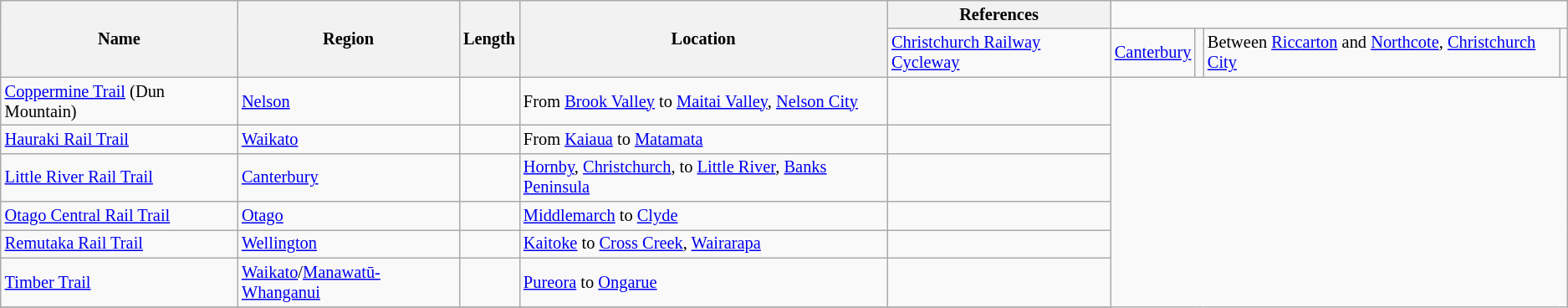<table class="wikitable sortable" style="font-size: 85%">
<tr>
<th scope="col" rowspan="2">Name</th>
<th scope="col" rowspan="2">Region</th>
<th scope="col" rowspan="2">Length</th>
<th scope="col" rowspan="2">Location</th>
<th class="unsortable">References</th>
</tr>
<tr>
<td><a href='#'>Christchurch Railway Cycleway</a></td>
<td><a href='#'>Canterbury</a></td>
<td></td>
<td data-sort-value="Christchurch">Between <a href='#'>Riccarton</a> and <a href='#'>Northcote</a>, <a href='#'>Christchurch City</a></td>
<td></td>
</tr>
<tr>
<td><a href='#'>Coppermine Trail</a> (Dun Mountain)</td>
<td><a href='#'>Nelson</a></td>
<td></td>
<td data-sort-value="Dun Mountain">From <a href='#'>Brook Valley</a> to <a href='#'>Maitai Valley</a>, <a href='#'>Nelson City</a></td>
<td></td>
</tr>
<tr>
<td><a href='#'>Hauraki Rail Trail</a></td>
<td><a href='#'>Waikato</a></td>
<td></td>
<td data-sort-value="Hauraki">From <a href='#'>Kaiaua</a> to <a href='#'>Matamata</a></td>
<td></td>
</tr>
<tr>
<td><a href='#'>Little River Rail Trail</a></td>
<td><a href='#'>Canterbury</a></td>
<td></td>
<td data-sort-value="Little River"><a href='#'>Hornby</a>, <a href='#'>Christchurch</a>, to <a href='#'>Little River</a>, <a href='#'>Banks Peninsula</a></td>
<td></td>
</tr>
<tr>
<td><a href='#'>Otago Central Rail Trail</a></td>
<td><a href='#'>Otago</a></td>
<td></td>
<td data-sort-value="Otago"><a href='#'>Middlemarch</a> to <a href='#'>Clyde</a></td>
<td></td>
</tr>
<tr>
<td><a href='#'>Remutaka Rail Trail</a></td>
<td><a href='#'>Wellington</a></td>
<td></td>
<td data-sort-value="Remutaka"><a href='#'>Kaitoke</a> to <a href='#'>Cross Creek</a>, <a href='#'>Wairarapa</a></td>
<td></td>
</tr>
<tr>
<td><a href='#'>Timber Trail</a></td>
<td><a href='#'>Waikato</a>/<a href='#'>Manawatū-Whanganui</a></td>
<td></td>
<td data-sort-value="Timber Trail"><a href='#'>Pureora</a> to <a href='#'>Ongarue</a></td>
<td></td>
</tr>
<tr>
</tr>
</table>
